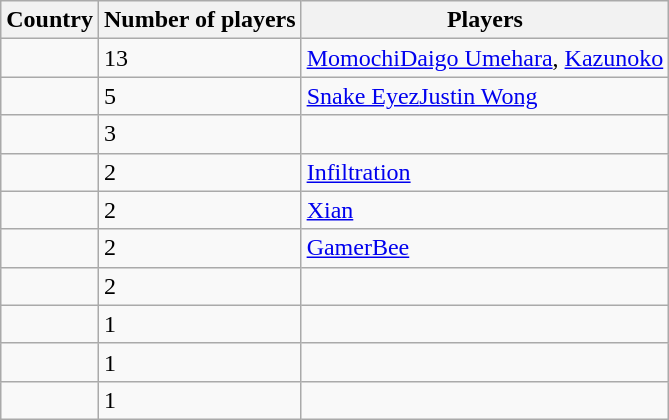<table class="wikitable">
<tr>
<th>Country</th>
<th>Number of players</th>
<th>Players</th>
</tr>
<tr>
<td></td>
<td>13</td>
<td><a href='#'>Momochi</a><a href='#'>Daigo Umehara</a>, <a href='#'>Kazunoko</a></td>
</tr>
<tr>
<td></td>
<td>5</td>
<td><a href='#'>Snake Eyez</a><a href='#'>Justin Wong</a></td>
</tr>
<tr>
<td></td>
<td>3</td>
<td></td>
</tr>
<tr>
<td></td>
<td>2</td>
<td><a href='#'>Infiltration</a></td>
</tr>
<tr>
<td></td>
<td>2</td>
<td><a href='#'>Xian</a></td>
</tr>
<tr>
<td></td>
<td>2</td>
<td><a href='#'>GamerBee</a></td>
</tr>
<tr>
<td></td>
<td>2</td>
<td></td>
</tr>
<tr>
<td></td>
<td>1</td>
<td></td>
</tr>
<tr>
<td></td>
<td>1</td>
<td></td>
</tr>
<tr>
<td></td>
<td>1</td>
<td></td>
</tr>
</table>
